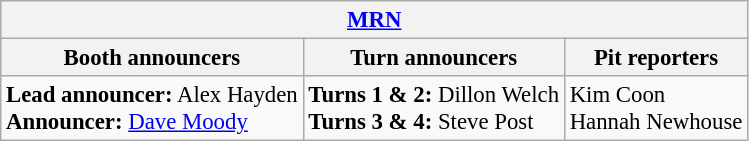<table class="wikitable" style="font-size: 95%">
<tr>
<th colspan="3"><a href='#'>MRN</a></th>
</tr>
<tr>
<th>Booth announcers</th>
<th>Turn announcers</th>
<th>Pit reporters</th>
</tr>
<tr>
<td><strong>Lead announcer:</strong> Alex Hayden<br><strong>Announcer:</strong> <a href='#'>Dave Moody</a></td>
<td><strong>Turns 1 & 2:</strong> Dillon Welch<br><strong>Turns 3 & 4:</strong> Steve Post</td>
<td>Kim Coon<br>Hannah Newhouse</td>
</tr>
</table>
